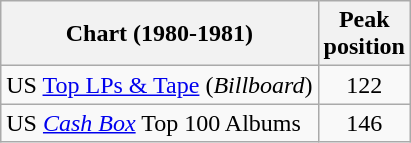<table class="wikitable">
<tr>
<th>Chart (1980-1981)</th>
<th>Peak<br>position</th>
</tr>
<tr>
<td>US <a href='#'>Top LPs & Tape</a> (<em>Billboard</em>)</td>
<td align=center>122</td>
</tr>
<tr>
<td>US <em><a href='#'>Cash Box</a></em> Top 100 Albums</td>
<td align=center>146</td>
</tr>
</table>
